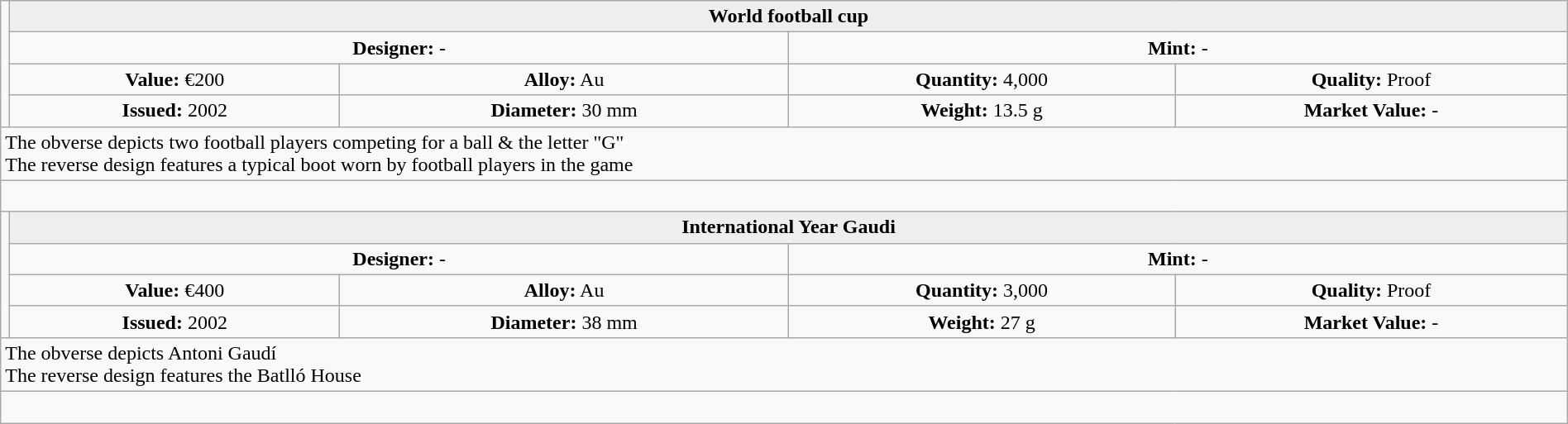<table class="wikitable" style="width:100%;">
<tr>
<td rowspan="4"  style="white-space:nowrap; width:330px; text-align:center;"></td>
<th colspan="4"  style="text-align:center; background:#eee;">World football cup</th>
</tr>
<tr style="text-align:center;">
<td colspan="2"  style="width:50%; "><strong>Designer:</strong> -</td>
<td colspan="2"  style="width:50%; "><strong>Mint:</strong> -</td>
</tr>
<tr>
<td align=center><strong>Value:</strong> €200</td>
<td align=center><strong>Alloy:</strong> Au</td>
<td align=center><strong>Quantity:</strong> 4,000</td>
<td align=center><strong>Quality:</strong> Proof</td>
</tr>
<tr>
<td align=center><strong>Issued:</strong> 2002</td>
<td align=center><strong>Diameter:</strong> 30 mm</td>
<td align=center><strong>Weight:</strong> 13.5 g</td>
<td align=center><strong>Market Value:</strong> -</td>
</tr>
<tr>
<td colspan="5" style="text-align:left;">The obverse depicts two football players competing for a ball & the letter "G"<br>The reverse design features a typical boot worn by football players in the game</td>
</tr>
<tr>
<td colspan="5" style="text-align:left;"> </td>
</tr>
<tr>
<td rowspan="4" style="text-align:center;"></td>
<th colspan="4"  style="text-align:center; background:#eee;">International Year Gaudi</th>
</tr>
<tr style="text-align:center;">
<td colspan="2"  style="width:50%; "><strong>Designer:</strong> -</td>
<td colspan="2"  style="width:50%; "><strong>Mint:</strong> -</td>
</tr>
<tr>
<td align=center><strong>Value:</strong> €400</td>
<td align=center><strong>Alloy:</strong> Au</td>
<td align=center><strong>Quantity:</strong> 3,000</td>
<td align=center><strong>Quality:</strong> Proof</td>
</tr>
<tr>
<td align=center><strong>Issued:</strong> 2002</td>
<td align=center><strong>Diameter:</strong> 38 mm</td>
<td align=center><strong>Weight:</strong> 27 g</td>
<td align=center><strong>Market Value:</strong> -</td>
</tr>
<tr>
<td colspan="5" style="text-align:left;">The obverse depicts Antoni Gaudí<br>The reverse design features the Batlló House</td>
</tr>
<tr>
<td colspan="5" style="text-align:left;"> </td>
</tr>
</table>
